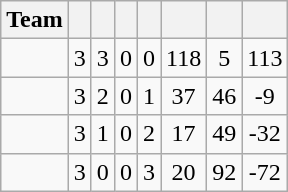<table class="wikitable" style="text-align: center;">
<tr>
<th>Team</th>
<th></th>
<th></th>
<th></th>
<th></th>
<th></th>
<th></th>
<th></th>
</tr>
<tr>
<td align="left"></td>
<td>3</td>
<td>3</td>
<td>0</td>
<td>0</td>
<td>118</td>
<td>5</td>
<td>113</td>
</tr>
<tr>
<td align="left"></td>
<td>3</td>
<td>2</td>
<td>0</td>
<td>1</td>
<td>37</td>
<td>46</td>
<td>-9</td>
</tr>
<tr>
<td align="left"></td>
<td>3</td>
<td>1</td>
<td>0</td>
<td>2</td>
<td>17</td>
<td>49</td>
<td>-32</td>
</tr>
<tr>
<td align="left"></td>
<td>3</td>
<td>0</td>
<td>0</td>
<td>3</td>
<td>20</td>
<td>92</td>
<td>-72</td>
</tr>
</table>
